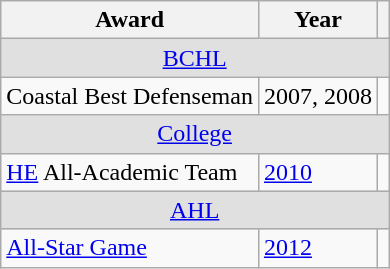<table class="wikitable">
<tr>
<th>Award</th>
<th>Year</th>
<th></th>
</tr>
<tr ALIGN="center" bgcolor="#e0e0e0">
<td colspan="3"><a href='#'>BCHL</a></td>
</tr>
<tr>
<td>Coastal Best Defenseman</td>
<td>2007, 2008</td>
<td></td>
</tr>
<tr ALIGN="center" bgcolor="#e0e0e0">
<td colspan="3"><a href='#'>College</a></td>
</tr>
<tr>
<td><a href='#'>HE</a> All-Academic Team</td>
<td><a href='#'>2010</a></td>
<td></td>
</tr>
<tr ALIGN="center" bgcolor="#e0e0e0">
<td colspan="3"><a href='#'>AHL</a></td>
</tr>
<tr>
<td><a href='#'>All-Star Game</a></td>
<td><a href='#'>2012</a></td>
<td></td>
</tr>
</table>
